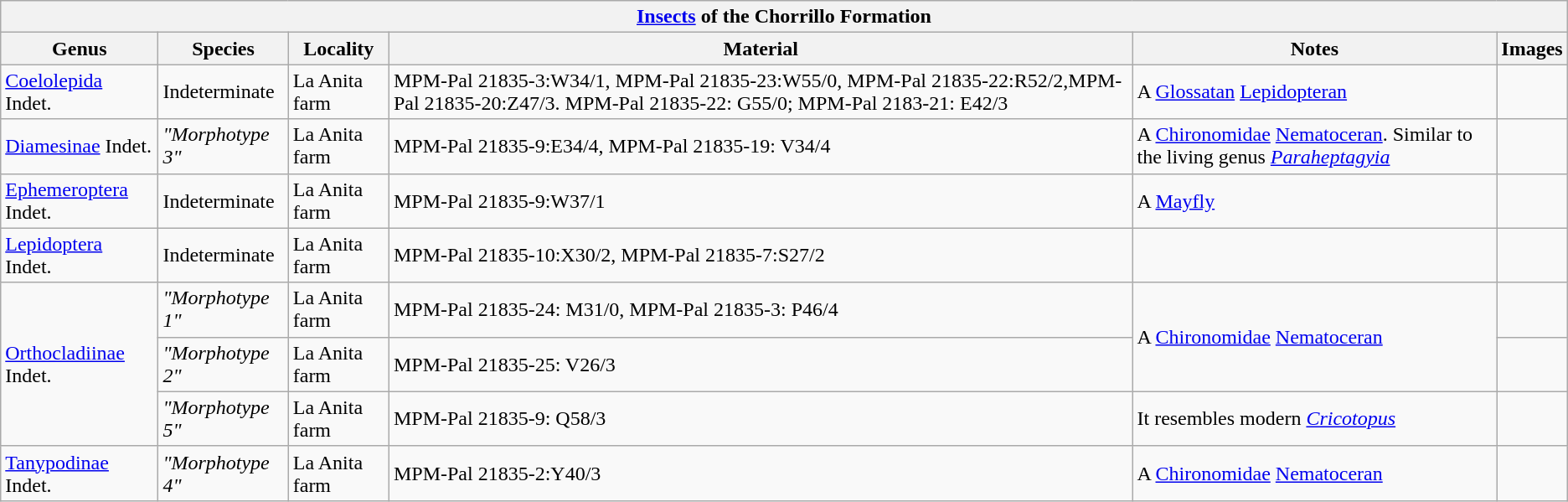<table class="wikitable" align="center">
<tr>
<th colspan="7" align="center"><a href='#'>Insects</a> of the Chorrillo Formation</th>
</tr>
<tr>
<th>Genus</th>
<th>Species</th>
<th>Locality</th>
<th>Material</th>
<th>Notes</th>
<th>Images</th>
</tr>
<tr>
<td><a href='#'>Coelolepida</a> Indet.</td>
<td>Indeterminate</td>
<td>La Anita farm</td>
<td>MPM-Pal 21835-3:W34/1, MPM-Pal 21835-23:W55/0, MPM-Pal 21835-22:R52/2,MPM-Pal 21835-20:Z47/3. MPM-Pal 21835-22: G55/0; MPM-Pal 2183-21: E42/3</td>
<td>A <a href='#'>Glossatan</a> <a href='#'>Lepidopteran</a></td>
<td></td>
</tr>
<tr>
<td><a href='#'>Diamesinae</a> Indet.</td>
<td><em>"Morphotype 3"</em></td>
<td>La Anita farm</td>
<td>MPM-Pal 21835-9:E34/4, MPM-Pal 21835-19: V34/4</td>
<td>A <a href='#'>Chironomidae</a> <a href='#'>Nematoceran</a>. Similar to the living genus <em><a href='#'>Paraheptagyia</a></em></td>
<td></td>
</tr>
<tr>
<td><a href='#'>Ephemeroptera</a> Indet.</td>
<td>Indeterminate</td>
<td>La Anita farm</td>
<td>MPM-Pal 21835-9:W37/1</td>
<td>A <a href='#'>Mayfly</a></td>
<td></td>
</tr>
<tr>
<td><a href='#'>Lepidoptera</a> Indet.</td>
<td>Indeterminate</td>
<td>La Anita farm</td>
<td>MPM-Pal 21835-10:X30/2, MPM-Pal 21835-7:S27/2</td>
<td></td>
<td></td>
</tr>
<tr>
<td rowspan="3"><a href='#'>Orthocladiinae</a> Indet.</td>
<td><em>"Morphotype 1"</em></td>
<td>La Anita farm</td>
<td>MPM-Pal 21835-24: M31/0, MPM-Pal 21835-3: P46/4</td>
<td rowspan="2">A <a href='#'>Chironomidae</a> <a href='#'>Nematoceran</a></td>
<td></td>
</tr>
<tr>
<td><em>"Morphotype 2"</em></td>
<td>La Anita farm</td>
<td>MPM-Pal 21835-25: V26/3</td>
<td></td>
</tr>
<tr>
<td><em>"Morphotype 5"</em></td>
<td>La Anita farm</td>
<td>MPM-Pal 21835-9: Q58/3</td>
<td>It resembles modern <em><a href='#'>Cricotopus</a></em></td>
<td></td>
</tr>
<tr>
<td><a href='#'>Tanypodinae</a> Indet.</td>
<td><em>"Morphotype 4"</em></td>
<td>La Anita farm</td>
<td>MPM-Pal 21835-2:Y40/3</td>
<td>A <a href='#'>Chironomidae</a> <a href='#'>Nematoceran</a></td>
<td></td>
</tr>
</table>
